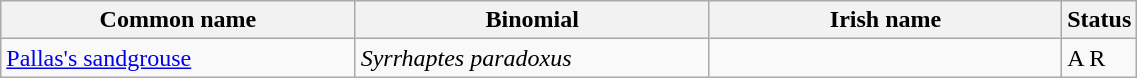<table width=60% class="wikitable">
<tr>
<th width=32%>Common name</th>
<th width=32%>Binomial</th>
<th width=32%>Irish name</th>
<th width=4%>Status</th>
</tr>
<tr>
<td><a href='#'>Pallas's sandgrouse</a></td>
<td><em>Syrrhaptes paradoxus</em></td>
<td></td>
<td>A R</td>
</tr>
</table>
